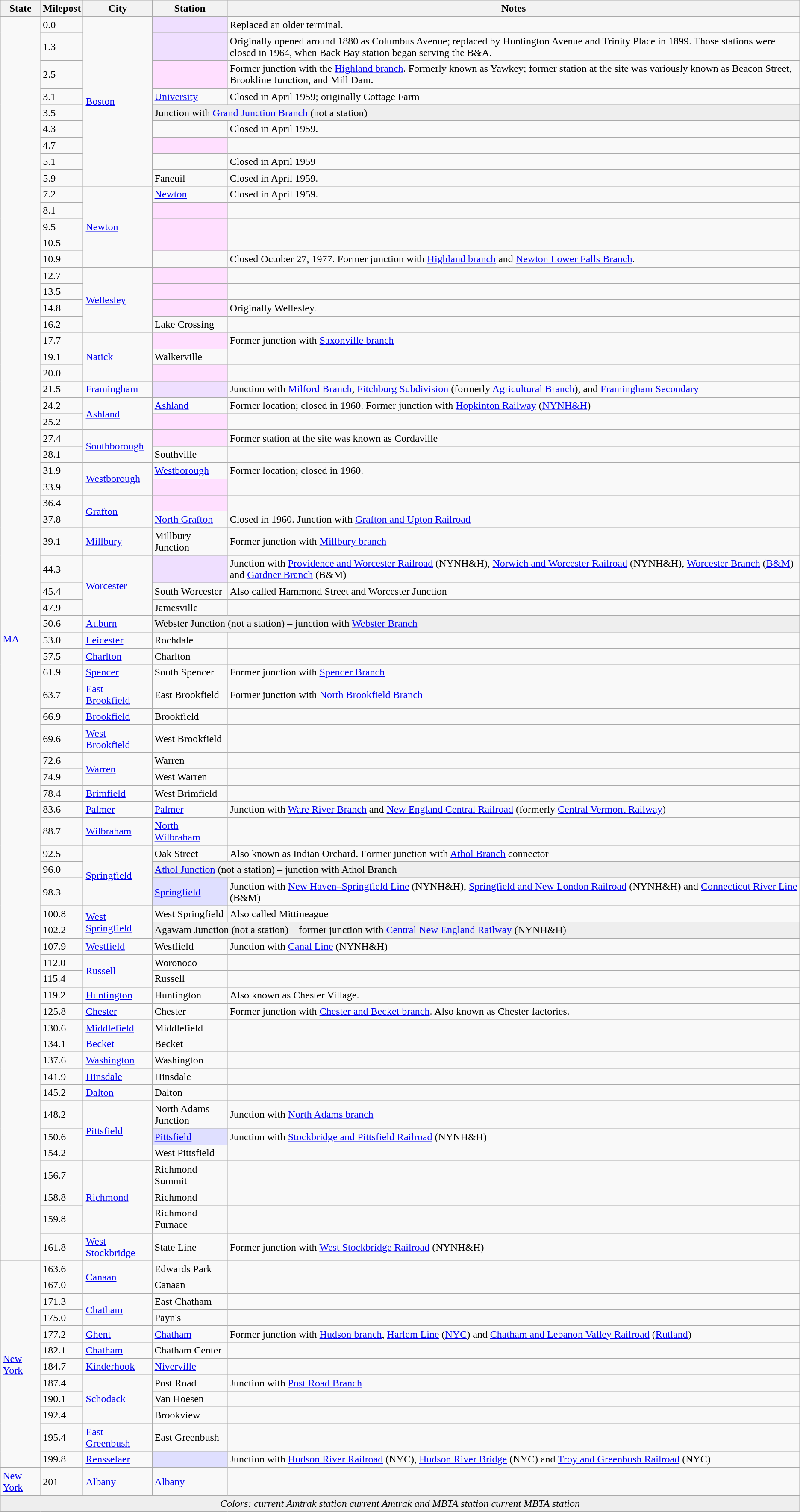<table class="wikitable">
<tr>
<th>State</th>
<th>Milepost</th>
<th scope="col" width="100">City</th>
<th scope="col" width="110">Station</th>
<th>Notes</th>
</tr>
<tr>
<td rowspan=68><a href='#'>MA</a></td>
<td>0.0</td>
<td rowspan=9><a href='#'>Boston</a></td>
<td bgcolor=efdfff></td>
<td>Replaced an older terminal.</td>
</tr>
<tr>
<td>1.3</td>
<td bgcolor=efdfff></td>
<td>Originally opened around 1880 as Columbus Avenue; replaced by Huntington Avenue and Trinity Place in 1899. Those stations were closed in 1964, when Back Bay station began serving the B&A.</td>
</tr>
<tr>
<td>2.5</td>
<td bgcolor=ffdfff></td>
<td>Former junction with the <a href='#'>Highland branch</a>. Formerly known as Yawkey; former station at the site was variously known as Beacon Street, Brookline Junction, and Mill Dam.</td>
</tr>
<tr>
<td>3.1</td>
<td><a href='#'>University</a></td>
<td>Closed in April 1959; originally Cottage Farm</td>
</tr>
<tr>
<td>3.5</td>
<td bgcolor="eeeeee" colspan="2">Junction with <a href='#'>Grand Junction Branch</a> (not a station)</td>
</tr>
<tr>
<td>4.3</td>
<td></td>
<td>Closed in April 1959.</td>
</tr>
<tr>
<td>4.7</td>
<td bgcolor=ffdfff></td>
<td></td>
</tr>
<tr>
<td>5.1</td>
<td></td>
<td>Closed in April 1959</td>
</tr>
<tr>
<td>5.9</td>
<td>Faneuil</td>
<td>Closed in April 1959.</td>
</tr>
<tr>
<td>7.2</td>
<td rowspan=5><a href='#'>Newton</a></td>
<td><a href='#'>Newton</a></td>
<td>Closed in April 1959.</td>
</tr>
<tr>
<td>8.1</td>
<td bgcolor=ffdfff></td>
<td></td>
</tr>
<tr>
<td>9.5</td>
<td bgcolor=ffdfff></td>
<td></td>
</tr>
<tr>
<td>10.5</td>
<td bgcolor=ffdfff></td>
<td></td>
</tr>
<tr>
<td>10.9</td>
<td></td>
<td>Closed October 27, 1977. Former junction with <a href='#'>Highland branch</a> and <a href='#'>Newton Lower Falls Branch</a>.</td>
</tr>
<tr>
<td>12.7</td>
<td rowspan=4><a href='#'>Wellesley</a></td>
<td bgcolor=ffdfff></td>
<td></td>
</tr>
<tr>
<td>13.5</td>
<td bgcolor=ffdfff></td>
<td></td>
</tr>
<tr>
<td>14.8</td>
<td bgcolor=ffdfff></td>
<td>Originally Wellesley.</td>
</tr>
<tr>
<td>16.2</td>
<td>Lake Crossing</td>
<td></td>
</tr>
<tr>
<td>17.7</td>
<td rowspan=3><a href='#'>Natick</a></td>
<td bgcolor=ffdfff></td>
<td>Former junction with <a href='#'>Saxonville branch</a></td>
</tr>
<tr>
<td>19.1</td>
<td>Walkerville</td>
<td></td>
</tr>
<tr>
<td>20.0</td>
<td bgcolor=ffdfff></td>
<td></td>
</tr>
<tr>
<td>21.5</td>
<td><a href='#'>Framingham</a></td>
<td bgcolor=efdfff></td>
<td>Junction with <a href='#'>Milford Branch</a>, <a href='#'>Fitchburg Subdivision</a> (formerly <a href='#'>Agricultural Branch</a>), and <a href='#'>Framingham Secondary</a></td>
</tr>
<tr>
<td>24.2</td>
<td rowspan="2"><a href='#'>Ashland</a></td>
<td><a href='#'>Ashland</a></td>
<td>Former location; closed in 1960. Former junction with <a href='#'>Hopkinton Railway</a> (<a href='#'>NYNH&H</a>)</td>
</tr>
<tr>
<td>25.2</td>
<td bgcolor=ffdfff></td>
<td></td>
</tr>
<tr>
<td>27.4</td>
<td rowspan=2><a href='#'>Southborough</a></td>
<td bgcolor=ffdfff></td>
<td>Former station at the site was known as Cordaville</td>
</tr>
<tr>
<td>28.1</td>
<td>Southville</td>
<td></td>
</tr>
<tr>
<td>31.9</td>
<td rowspan=2><a href='#'>Westborough</a></td>
<td><a href='#'>Westborough</a></td>
<td>Former location; closed in 1960.</td>
</tr>
<tr>
<td>33.9</td>
<td bgcolor=ffdfff></td>
<td></td>
</tr>
<tr>
<td>36.4</td>
<td rowspan=2><a href='#'>Grafton</a></td>
<td bgcolor=ffdfff></td>
<td></td>
</tr>
<tr>
<td>37.8</td>
<td><a href='#'>North Grafton</a></td>
<td>Closed in 1960. Junction with <a href='#'>Grafton and Upton Railroad</a></td>
</tr>
<tr>
<td>39.1</td>
<td><a href='#'>Millbury</a></td>
<td>Millbury Junction</td>
<td>Former junction with <a href='#'>Millbury branch</a></td>
</tr>
<tr>
<td>44.3</td>
<td rowspan=3><a href='#'>Worcester</a></td>
<td bgcolor=efdfff></td>
<td>Junction with <a href='#'>Providence and Worcester Railroad</a> (NYNH&H), <a href='#'>Norwich and Worcester Railroad</a> (NYNH&H), <a href='#'>Worcester Branch</a> (<a href='#'>B&M</a>) and <a href='#'>Gardner Branch</a> (B&M)</td>
</tr>
<tr>
<td>45.4</td>
<td>South Worcester</td>
<td>Also called Hammond Street and Worcester Junction</td>
</tr>
<tr>
<td>47.9</td>
<td>Jamesville</td>
<td></td>
</tr>
<tr>
<td>50.6</td>
<td><a href='#'>Auburn</a></td>
<td bgcolor="eeeeee" colspan="2">Webster Junction (not a station) – junction with <a href='#'>Webster Branch</a></td>
</tr>
<tr>
<td>53.0</td>
<td><a href='#'>Leicester</a></td>
<td>Rochdale</td>
<td></td>
</tr>
<tr>
<td>57.5</td>
<td><a href='#'>Charlton</a></td>
<td>Charlton</td>
<td></td>
</tr>
<tr>
<td>61.9</td>
<td><a href='#'>Spencer</a></td>
<td>South Spencer</td>
<td>Former junction with <a href='#'>Spencer Branch</a></td>
</tr>
<tr>
<td>63.7</td>
<td><a href='#'>East Brookfield</a></td>
<td>East Brookfield</td>
<td>Former junction with <a href='#'>North Brookfield Branch</a></td>
</tr>
<tr>
<td>66.9</td>
<td><a href='#'>Brookfield</a></td>
<td>Brookfield</td>
<td></td>
</tr>
<tr>
<td>69.6</td>
<td><a href='#'>West Brookfield</a></td>
<td>West Brookfield</td>
<td></td>
</tr>
<tr>
<td>72.6</td>
<td rowspan=2><a href='#'>Warren</a></td>
<td>Warren</td>
<td></td>
</tr>
<tr>
<td>74.9</td>
<td>West Warren</td>
<td></td>
</tr>
<tr>
<td>78.4</td>
<td><a href='#'>Brimfield</a></td>
<td>West Brimfield</td>
<td></td>
</tr>
<tr>
<td>83.6</td>
<td><a href='#'>Palmer</a></td>
<td><a href='#'>Palmer</a></td>
<td>Junction with <a href='#'>Ware River Branch</a> and <a href='#'>New England Central Railroad</a> (formerly <a href='#'>Central Vermont Railway</a>)</td>
</tr>
<tr>
<td>88.7</td>
<td><a href='#'>Wilbraham</a></td>
<td><a href='#'>North Wilbraham</a></td>
<td></td>
</tr>
<tr>
<td>92.5</td>
<td rowspan=3><a href='#'>Springfield</a></td>
<td>Oak Street</td>
<td>Also known as Indian Orchard. Former junction with <a href='#'>Athol Branch</a> connector</td>
</tr>
<tr>
<td>96.0</td>
<td bgcolor="eeeeee" colspan="2"><a href='#'>Athol Junction</a> (not a station) – junction with Athol Branch</td>
</tr>
<tr>
<td>98.3</td>
<td bgcolor=dfdfff><a href='#'>Springfield</a></td>
<td>Junction with <a href='#'>New Haven–Springfield Line</a> (NYNH&H), <a href='#'>Springfield and New London Railroad</a> (NYNH&H) and <a href='#'>Connecticut River Line</a> (B&M)</td>
</tr>
<tr>
<td>100.8</td>
<td rowspan=2><a href='#'>West Springfield</a></td>
<td>West Springfield</td>
<td>Also called Mittineague</td>
</tr>
<tr>
<td>102.2</td>
<td bgcolor="eeeeee" colspan="2">Agawam Junction (not a station) – former junction with <a href='#'>Central New England Railway</a> (NYNH&H)</td>
</tr>
<tr>
<td>107.9</td>
<td><a href='#'>Westfield</a></td>
<td>Westfield</td>
<td>Junction with <a href='#'>Canal Line</a> (NYNH&H)</td>
</tr>
<tr>
<td>112.0</td>
<td rowspan=2><a href='#'>Russell</a></td>
<td>Woronoco</td>
<td></td>
</tr>
<tr>
<td>115.4</td>
<td>Russell</td>
<td></td>
</tr>
<tr>
<td>119.2</td>
<td><a href='#'>Huntington</a></td>
<td>Huntington</td>
<td>Also known as Chester Village.</td>
</tr>
<tr>
<td>125.8</td>
<td><a href='#'>Chester</a></td>
<td>Chester</td>
<td>Former junction with <a href='#'>Chester and Becket branch</a>. Also known as Chester factories.</td>
</tr>
<tr>
<td>130.6</td>
<td><a href='#'>Middlefield</a></td>
<td>Middlefield</td>
<td></td>
</tr>
<tr>
<td>134.1</td>
<td><a href='#'>Becket</a></td>
<td>Becket</td>
<td></td>
</tr>
<tr>
<td>137.6</td>
<td><a href='#'>Washington</a></td>
<td>Washington</td>
<td></td>
</tr>
<tr>
<td>141.9</td>
<td><a href='#'>Hinsdale</a></td>
<td>Hinsdale</td>
<td></td>
</tr>
<tr>
<td>145.2</td>
<td><a href='#'>Dalton</a></td>
<td>Dalton</td>
<td></td>
</tr>
<tr>
<td>148.2</td>
<td rowspan=3><a href='#'>Pittsfield</a></td>
<td>North Adams Junction</td>
<td>Junction with <a href='#'>North Adams branch</a></td>
</tr>
<tr>
<td>150.6</td>
<td bgcolor=dfdfff><a href='#'>Pittsfield</a></td>
<td>Junction with <a href='#'>Stockbridge and Pittsfield Railroad</a> (NYNH&H)</td>
</tr>
<tr>
<td>154.2</td>
<td>West Pittsfield</td>
<td></td>
</tr>
<tr>
<td>156.7</td>
<td rowspan=3><a href='#'>Richmond</a></td>
<td>Richmond Summit</td>
<td></td>
</tr>
<tr>
<td>158.8</td>
<td>Richmond</td>
<td></td>
</tr>
<tr>
<td>159.8</td>
<td>Richmond Furnace</td>
<td></td>
</tr>
<tr>
<td>161.8</td>
<td><a href='#'>West Stockbridge</a></td>
<td>State Line</td>
<td>Former junction with <a href='#'>West Stockbridge Railroad</a> (NYNH&H)</td>
</tr>
<tr>
<td rowspan=12><a href='#'>New York</a></td>
<td>163.6</td>
<td rowspan=2><a href='#'>Canaan</a></td>
<td>Edwards Park</td>
<td></td>
</tr>
<tr>
<td>167.0</td>
<td>Canaan</td>
<td></td>
</tr>
<tr>
<td>171.3</td>
<td rowspan=2><a href='#'>Chatham</a></td>
<td>East Chatham</td>
<td></td>
</tr>
<tr>
<td>175.0</td>
<td>Payn's</td>
<td></td>
</tr>
<tr>
<td>177.2</td>
<td><a href='#'>Ghent</a></td>
<td><a href='#'>Chatham</a></td>
<td>Former junction with <a href='#'>Hudson branch</a>, <a href='#'>Harlem Line</a> (<a href='#'>NYC</a>) and <a href='#'>Chatham and Lebanon Valley Railroad</a> (<a href='#'>Rutland</a>)</td>
</tr>
<tr>
<td>182.1</td>
<td><a href='#'>Chatham</a></td>
<td>Chatham Center</td>
<td></td>
</tr>
<tr>
<td>184.7</td>
<td><a href='#'>Kinderhook</a></td>
<td><a href='#'>Niverville</a></td>
<td></td>
</tr>
<tr>
<td>187.4</td>
<td rowspan=3><a href='#'>Schodack</a></td>
<td>Post Road</td>
<td>Junction with <a href='#'>Post Road Branch</a></td>
</tr>
<tr>
<td>190.1</td>
<td>Van Hoesen</td>
<td></td>
</tr>
<tr>
<td>192.4</td>
<td>Brookview</td>
<td></td>
</tr>
<tr>
<td>195.4</td>
<td><a href='#'>East Greenbush</a></td>
<td>East Greenbush</td>
<td></td>
</tr>
<tr>
<td>199.8</td>
<td><a href='#'>Rensselaer</a></td>
<td bgcolor=dfdfff></td>
<td>Junction with <a href='#'>Hudson River Railroad</a> (NYC), <a href='#'>Hudson River Bridge</a> (NYC) and <a href='#'>Troy and Greenbush Railroad</a> (NYC)</td>
</tr>
<tr>
<td><a href='#'>New York</a></td>
<td>201</td>
<td><a href='#'>Albany</a></td>
<td><a href='#'>Albany</a></td>
<td></td>
</tr>
<tr>
<td colspan=5 align=center bgcolor=eeeeee><em> Colors:  current Amtrak station  current Amtrak and MBTA station  current MBTA station</em></td>
</tr>
</table>
